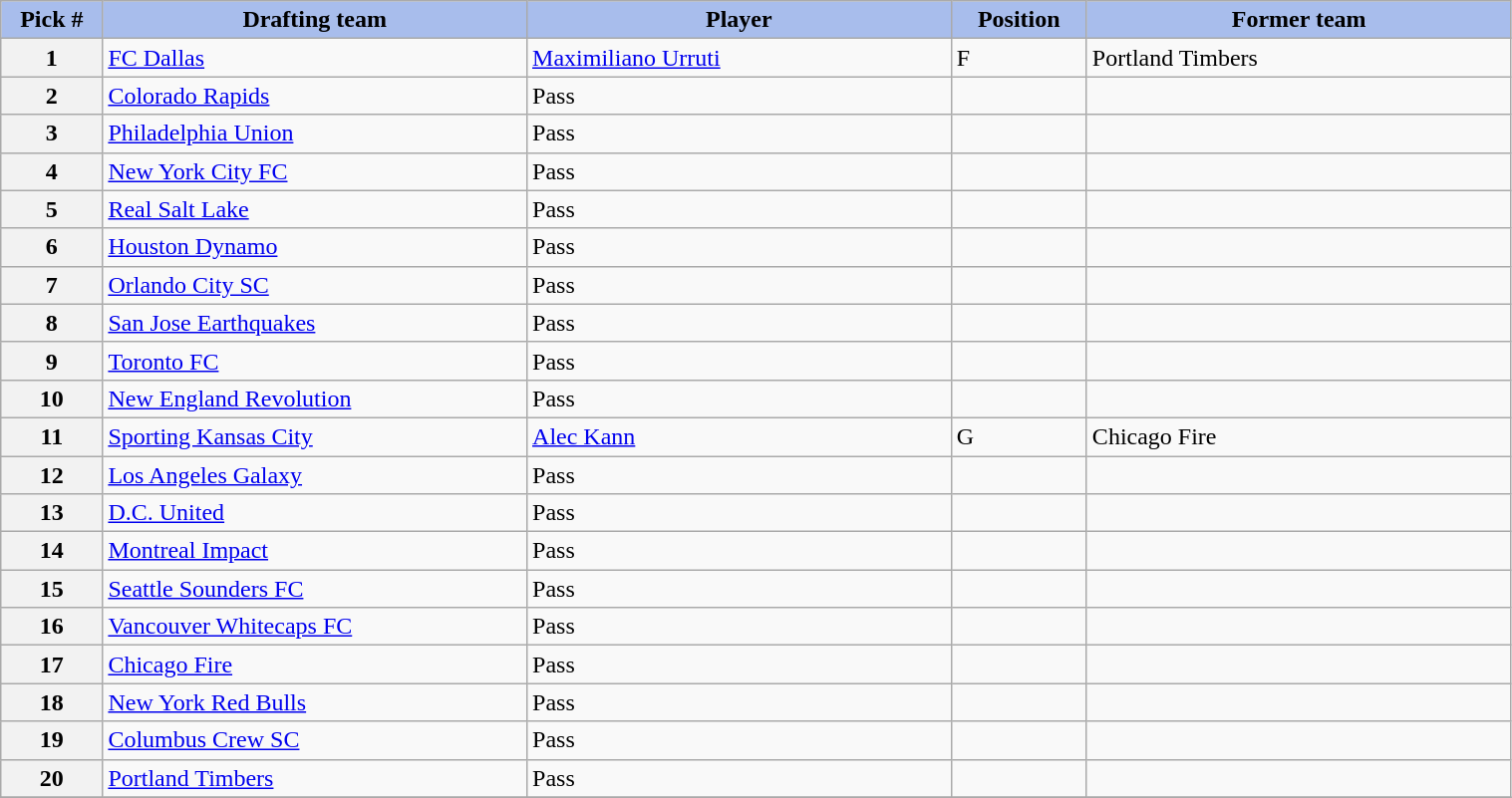<table class="wikitable sortable" style="width: 80%">
<tr>
<th style="background:#A8BDEC;" width=6%>Pick #</th>
<th width=25% style="background:#A8BDEC;">Drafting team</th>
<th width=25% style="background:#A8BDEC;">Player</th>
<th width=8% style="background:#A8BDEC;">Position</th>
<th width=25% style="background:#A8BDEC;">Former team</th>
</tr>
<tr>
<th>1</th>
<td><a href='#'>FC Dallas</a></td>
<td><a href='#'>Maximiliano Urruti</a></td>
<td>F</td>
<td>Portland Timbers</td>
</tr>
<tr>
<th>2</th>
<td><a href='#'>Colorado Rapids</a></td>
<td>Pass</td>
<td></td>
<td></td>
</tr>
<tr>
<th>3</th>
<td><a href='#'>Philadelphia Union</a></td>
<td>Pass</td>
<td></td>
<td></td>
</tr>
<tr>
<th>4</th>
<td><a href='#'>New York City FC</a></td>
<td>Pass</td>
<td></td>
<td></td>
</tr>
<tr>
<th>5</th>
<td><a href='#'>Real Salt Lake</a></td>
<td>Pass</td>
<td></td>
<td></td>
</tr>
<tr>
<th>6</th>
<td><a href='#'>Houston Dynamo</a></td>
<td>Pass</td>
<td></td>
<td></td>
</tr>
<tr>
<th>7</th>
<td><a href='#'>Orlando City SC</a></td>
<td>Pass</td>
<td></td>
<td></td>
</tr>
<tr>
<th>8</th>
<td><a href='#'>San Jose Earthquakes</a></td>
<td>Pass</td>
<td></td>
<td></td>
</tr>
<tr>
<th>9</th>
<td><a href='#'>Toronto FC</a></td>
<td>Pass</td>
<td></td>
<td></td>
</tr>
<tr>
<th>10</th>
<td><a href='#'>New England Revolution</a></td>
<td>Pass</td>
<td></td>
<td></td>
</tr>
<tr>
<th>11</th>
<td><a href='#'>Sporting Kansas City</a></td>
<td><a href='#'>Alec Kann</a></td>
<td>G</td>
<td>Chicago Fire</td>
</tr>
<tr>
<th>12</th>
<td><a href='#'>Los Angeles Galaxy</a></td>
<td>Pass</td>
<td></td>
<td></td>
</tr>
<tr>
<th>13</th>
<td><a href='#'>D.C. United</a></td>
<td>Pass</td>
<td></td>
<td></td>
</tr>
<tr>
<th>14</th>
<td><a href='#'>Montreal Impact</a></td>
<td>Pass</td>
<td></td>
<td></td>
</tr>
<tr>
<th>15</th>
<td><a href='#'>Seattle Sounders FC</a></td>
<td>Pass</td>
<td></td>
<td></td>
</tr>
<tr>
<th>16</th>
<td><a href='#'>Vancouver Whitecaps FC</a></td>
<td>Pass</td>
<td></td>
<td></td>
</tr>
<tr>
<th>17</th>
<td><a href='#'>Chicago Fire</a></td>
<td>Pass</td>
<td></td>
<td></td>
</tr>
<tr>
<th>18</th>
<td><a href='#'>New York Red Bulls</a></td>
<td>Pass</td>
<td></td>
<td></td>
</tr>
<tr>
<th>19</th>
<td><a href='#'>Columbus Crew SC</a></td>
<td>Pass</td>
<td></td>
<td></td>
</tr>
<tr>
<th>20</th>
<td><a href='#'>Portland Timbers</a></td>
<td>Pass</td>
<td></td>
<td></td>
</tr>
<tr>
</tr>
</table>
